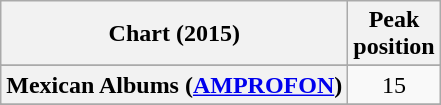<table class="wikitable sortable plainrowheaders" style="text-align:center">
<tr>
<th scope="col">Chart (2015)</th>
<th scope="col">Peak<br>position</th>
</tr>
<tr>
</tr>
<tr>
</tr>
<tr>
</tr>
<tr>
</tr>
<tr>
</tr>
<tr>
</tr>
<tr>
</tr>
<tr>
</tr>
<tr>
</tr>
<tr>
<th scope="row">Mexican Albums (<a href='#'>AMPROFON</a>)</th>
<td>15</td>
</tr>
<tr>
</tr>
<tr>
</tr>
<tr>
</tr>
<tr>
</tr>
<tr>
</tr>
<tr>
</tr>
<tr>
</tr>
<tr>
</tr>
<tr>
</tr>
</table>
